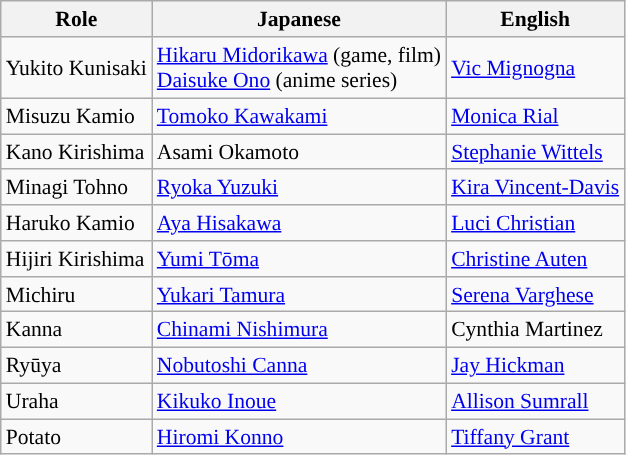<table style="font-size:90%; float:right">
<tr>
<td><br><table class="wikitable floatright">
<tr>
<th>Role</th>
<th>Japanese</th>
<th>English</th>
</tr>
<tr>
<td>Yukito Kunisaki</td>
<td><a href='#'>Hikaru Midorikawa</a> (game, film)<br><a href='#'>Daisuke Ono</a> (anime series)</td>
<td><a href='#'>Vic Mignogna</a></td>
</tr>
<tr>
<td>Misuzu Kamio</td>
<td><a href='#'>Tomoko Kawakami</a></td>
<td><a href='#'>Monica Rial</a></td>
</tr>
<tr>
<td>Kano Kirishima</td>
<td>Asami Okamoto</td>
<td><a href='#'>Stephanie Wittels</a></td>
</tr>
<tr>
<td>Minagi Tohno</td>
<td><a href='#'>Ryoka Yuzuki</a></td>
<td><a href='#'>Kira Vincent-Davis</a></td>
</tr>
<tr>
<td>Haruko Kamio</td>
<td><a href='#'>Aya Hisakawa</a></td>
<td><a href='#'>Luci Christian</a></td>
</tr>
<tr>
<td>Hijiri Kirishima</td>
<td><a href='#'>Yumi Tōma</a></td>
<td><a href='#'>Christine Auten</a></td>
</tr>
<tr>
<td>Michiru</td>
<td><a href='#'>Yukari Tamura</a></td>
<td><a href='#'>Serena Varghese</a></td>
</tr>
<tr>
<td>Kanna</td>
<td><a href='#'>Chinami Nishimura</a></td>
<td>Cynthia Martinez</td>
</tr>
<tr>
<td>Ryūya</td>
<td><a href='#'>Nobutoshi Canna</a></td>
<td><a href='#'>Jay Hickman</a></td>
</tr>
<tr>
<td>Uraha</td>
<td><a href='#'>Kikuko Inoue</a></td>
<td><a href='#'>Allison Sumrall</a></td>
</tr>
<tr>
<td>Potato</td>
<td><a href='#'>Hiromi Konno</a></td>
<td><a href='#'>Tiffany Grant</a></td>
</tr>
</table>
</td>
</tr>
</table>
